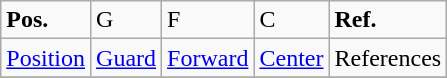<table class="wikitable">
<tr>
<td><strong>Pos.</strong></td>
<td>G</td>
<td>F</td>
<td>C</td>
<td><strong>Ref.</strong></td>
</tr>
<tr>
<td><a href='#'>Position</a></td>
<td><a href='#'>Guard</a></td>
<td><a href='#'>Forward</a></td>
<td><a href='#'>Center</a></td>
<td>References</td>
</tr>
<tr>
</tr>
</table>
